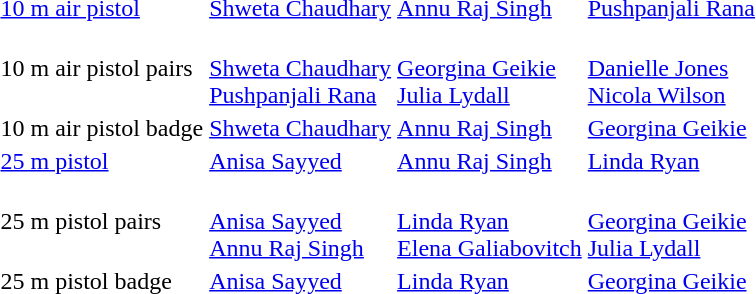<table>
<tr>
<td><a href='#'>10 m air pistol</a></td>
<td><a href='#'>Shweta Chaudhary</a><br></td>
<td><a href='#'>Annu Raj Singh</a><br></td>
<td><a href='#'>Pushpanjali Rana</a><br></td>
</tr>
<tr>
<td>10 m air pistol pairs</td>
<td><br><a href='#'>Shweta Chaudhary</a><br><a href='#'>Pushpanjali Rana</a></td>
<td><br><a href='#'>Georgina Geikie</a><br><a href='#'>Julia Lydall</a></td>
<td><br><a href='#'>Danielle Jones</a><br><a href='#'>Nicola Wilson</a></td>
</tr>
<tr>
<td>10 m air pistol badge</td>
<td><a href='#'>Shweta Chaudhary</a><br></td>
<td><a href='#'>Annu Raj Singh</a><br></td>
<td><a href='#'>Georgina Geikie</a><br></td>
</tr>
<tr>
<td><a href='#'>25 m pistol</a></td>
<td><a href='#'>Anisa Sayyed</a><br></td>
<td><a href='#'>Annu Raj Singh</a><br></td>
<td><a href='#'>Linda Ryan</a><br></td>
</tr>
<tr>
<td>25 m pistol pairs</td>
<td><br><a href='#'>Anisa Sayyed</a><br><a href='#'>Annu Raj Singh</a></td>
<td><br><a href='#'>Linda Ryan</a><br><a href='#'>Elena Galiabovitch</a></td>
<td><br><a href='#'>Georgina Geikie</a><br><a href='#'>Julia Lydall</a></td>
</tr>
<tr>
<td>25 m pistol badge</td>
<td><a href='#'>Anisa Sayyed</a><br></td>
<td><a href='#'>Linda Ryan</a><br></td>
<td><a href='#'>Georgina Geikie</a><br></td>
</tr>
</table>
